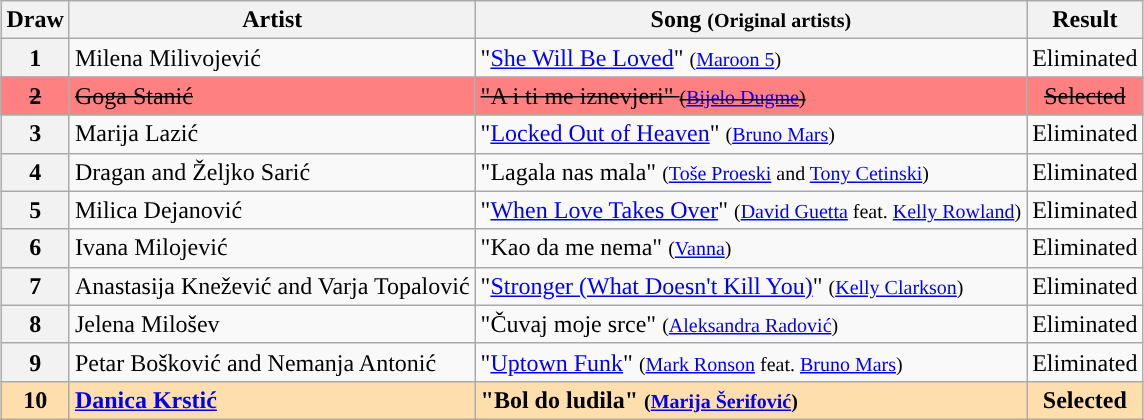<table class="sortable wikitable plainrowheaders" style="margin: 1em auto 1em auto; text-align:center;">
<tr>
<th>Draw</th>
<th>Artist</th>
<th>Song <small>(Original artists)</small></th>
<th>Result</th>
</tr>
<tr>
<th scope="row" style="text-align:center">1</th>
<td align="left">Milena Milivojević</td>
<td align="left">"<a href='#'>She Will Be Loved</a>" <small>(<a href='#'>Maroon 5</a>)</small></td>
<td>Eliminated</td>
</tr>
<tr style="background:#fe8080;">
<th scope="row" style="text-align:center; background:#fe8080;"><s>2</s></th>
<td align="left"><s>Goga Stanić</s></td>
<td align="left"><s>"A i ti me iznevjeri" <small>(<a href='#'>Bijelo Dugme</a>)</small></s></td>
<td><s>Selected</s></td>
</tr>
<tr>
<th scope="row" style="text-align:center">3</th>
<td align="left">Marija Lazić</td>
<td align="left">"<a href='#'>Locked Out of Heaven</a>" <small>(<a href='#'>Bruno Mars</a>)</small></td>
<td>Eliminated</td>
</tr>
<tr>
<th scope="row" style="text-align:center">4</th>
<td align="left">Dragan and Željko Sarić</td>
<td align="left">"Lagala nas mala" <small>(<a href='#'>Toše Proeski</a> and <a href='#'>Tony Cetinski</a>)</small></td>
<td>Eliminated</td>
</tr>
<tr>
<th scope="row" style="text-align:center">5</th>
<td align="left">Milica Dejanović</td>
<td align="left">"<a href='#'>When Love Takes Over</a>" <small>(<a href='#'>David Guetta</a> feat. <a href='#'>Kelly Rowland</a>)</small></td>
<td>Eliminated</td>
</tr>
<tr>
<th scope="row" style="text-align:center">6</th>
<td align="left">Ivana Milojević</td>
<td align="left">"Kao da me nema" <small>(<a href='#'>Vanna</a>)</small></td>
<td>Eliminated</td>
</tr>
<tr>
<th scope="row" style="text-align:center">7</th>
<td align="left">Anastasija Knežević and Varja Topalović</td>
<td align="left">"<a href='#'>Stronger (What Doesn't Kill You)</a>" <small>(<a href='#'>Kelly Clarkson</a>)</small></td>
<td>Eliminated</td>
</tr>
<tr>
<th scope="row" style="text-align:center">8</th>
<td align="left">Jelena Milošev</td>
<td align="left">"Čuvaj moje srce" <small>(<a href='#'>Aleksandra Radović</a>)</small></td>
<td>Eliminated</td>
</tr>
<tr>
<th scope="row" style="text-align:center">9</th>
<td align="left">Petar Bošković and Nemanja Antonić</td>
<td align="left">"<a href='#'>Uptown Funk</a>" <small>(<a href='#'>Mark Ronson</a> feat. <a href='#'>Bruno Mars</a>)</small></td>
<td>Eliminated</td>
</tr>
<tr style="font-weight:bold; background:navajowhite;">
<th scope="row" style="text-align:center; background:navajowhite; font-weight:bold;">10</th>
<td align="left"><a href='#'>Danica Krstić</a></td>
<td align="left">"Bol do ludila" <small>(<a href='#'>Marija Šerifović</a>)</small></td>
<td>Selected</td>
</tr>
</table>
